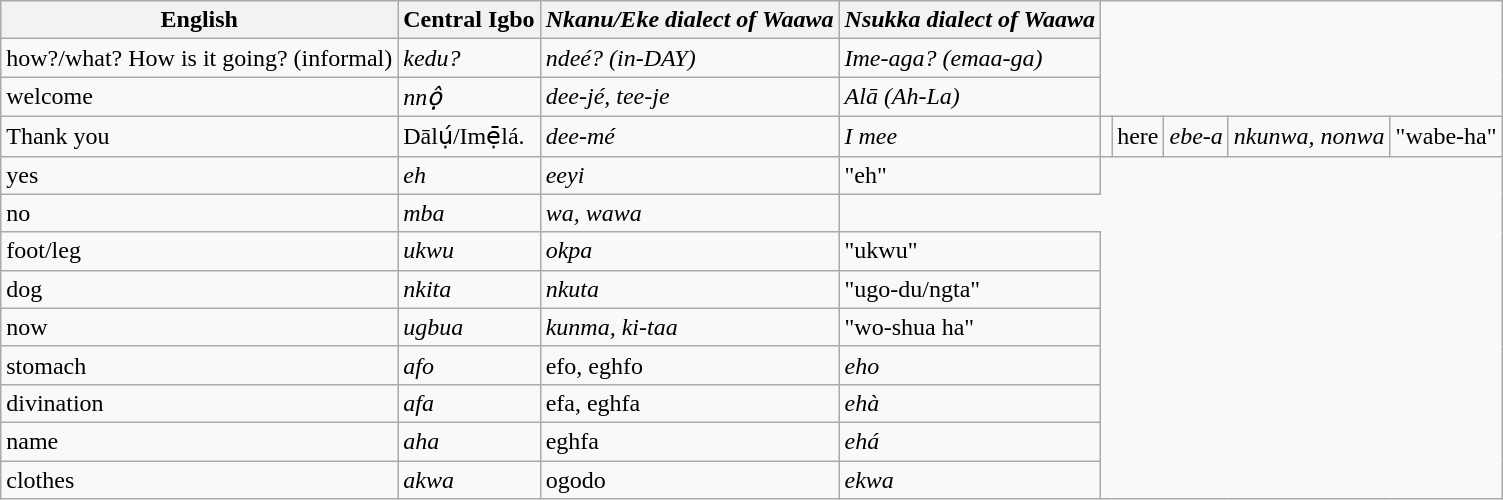<table class="wikitable">
<tr>
<th>English</th>
<th>Central Igbo</th>
<th><em>Nkanu/Eke dialect of <strong>Waawa</strong> </em></th>
<th><em>Nsukka dialect of <strong>Waawa</strong> </em></th>
</tr>
<tr>
<td>how?/what? How is it going? (informal)</td>
<td><em>kedu?</em></td>
<td><em>ndeé? (in-DAY)</em></td>
<td><em>Ime-aga? (emaa-ga)</em></td>
</tr>
<tr>
<td>welcome</td>
<td><em>nnộ</em></td>
<td><em>dee-jé, tee-je</em></td>
<td><em>Alā (Ah-La)</em></td>
</tr>
<tr>
<td>Thank you</td>
<td>Dālụ́/Imẹ̄lá.</td>
<td><em>dee-mé</em></td>
<td><em>I mee</em></td>
<td></td>
<td>here</td>
<td><em>ebe-a</em></td>
<td><em>nkunwa, nonwa</em></td>
<td>"wabe-ha"</td>
</tr>
<tr>
<td>yes</td>
<td><em>eh</em></td>
<td><em>eeyi</em></td>
<td>"eh"</td>
</tr>
<tr>
<td>no</td>
<td><em>mba</em></td>
<td><em>wa, wawa</em></td>
</tr>
<tr>
<td>foot/leg</td>
<td><em>ukwu</em></td>
<td><em>okpa</em></td>
<td>"ukwu"</td>
</tr>
<tr>
<td>dog</td>
<td><em>nkita</em></td>
<td><em>nkuta</em></td>
<td>"ugo-du/ngta"</td>
</tr>
<tr>
<td>now</td>
<td><em>ugbua</em></td>
<td><em>kunma, ki-taa</em></td>
<td>"wo-shua ha"</td>
</tr>
<tr>
<td>stomach</td>
<td><em>afo</em></td>
<td>efo, eghfo</td>
<td><em>eho</em></td>
</tr>
<tr>
<td>divination</td>
<td><em>afa</em></td>
<td>efa, eghfa</td>
<td><em>ehà</em></td>
</tr>
<tr>
<td>name</td>
<td><em>aha</em></td>
<td>eghfa</td>
<td><em>ehá</em></td>
</tr>
<tr>
<td>clothes</td>
<td><em>akwa</em></td>
<td>ogodo</td>
<td><em>ekwa</em></td>
</tr>
</table>
